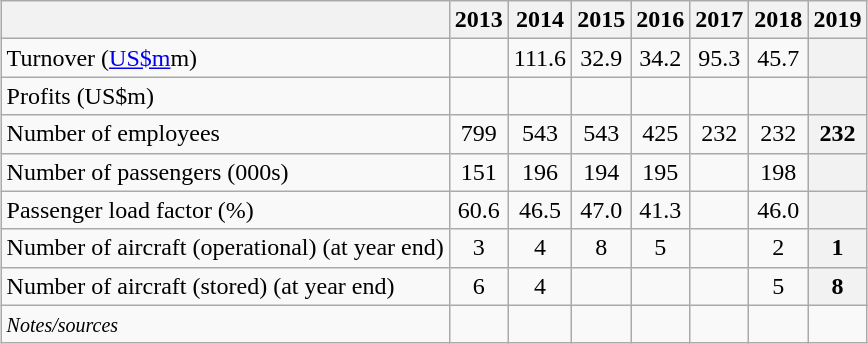<table class="wikitable"  style="margin:1em auto;">
<tr>
<th></th>
<th>2013</th>
<th>2014</th>
<th>2015</th>
<th>2016</th>
<th>2017</th>
<th>2018</th>
<th>2019</th>
</tr>
<tr>
<td>Turnover (<a href='#'>US$m</a>m)</td>
<td align=center></td>
<td align=center>111.6</td>
<td align=center>32.9</td>
<td align=center>34.2</td>
<td align=center>95.3</td>
<td align=center>45.7</td>
<th align=center></th>
</tr>
<tr>
<td>Profits (US$m)</td>
<td align=center></td>
<td align=center></td>
<td align=center></td>
<td align=center></td>
<td align=center></td>
<td align=center></td>
<th align=center></th>
</tr>
<tr>
<td>Number of employees</td>
<td align=center>799</td>
<td align=center>543</td>
<td align=center>543</td>
<td align=center>425</td>
<td align=center>232</td>
<td align=center>232</td>
<th align=center>232</th>
</tr>
<tr>
<td>Number of passengers (000s)</td>
<td align=center>151</td>
<td align=center>196</td>
<td align=center>194</td>
<td align=center>195</td>
<td align=center></td>
<td align=center>198</td>
<th align=center></th>
</tr>
<tr>
<td>Passenger load factor (%)</td>
<td align=center>60.6</td>
<td align=center>46.5</td>
<td align=center>47.0</td>
<td align=center>41.3</td>
<td align=center></td>
<td align=center>46.0</td>
<th align=center></th>
</tr>
<tr>
<td>Number of aircraft (operational) (at year end)</td>
<td align=center>3</td>
<td align=center>4</td>
<td align=center>8</td>
<td align=center>5</td>
<td align=center></td>
<td align=center>2</td>
<th align=center>1</th>
</tr>
<tr>
<td>Number of aircraft (stored) (at year end)</td>
<td align=center>6</td>
<td align=center>4</td>
<td align=center></td>
<td align=center></td>
<td align=center></td>
<td align=center>5</td>
<th align=center>8</th>
</tr>
<tr>
<td><small><em>Notes/sources</em></small></td>
<td align=center></td>
<td align=center></td>
<td align=center></td>
<td align=center><br></td>
<td align=center><br></td>
<td align=center><br></td>
<td align=center></td>
</tr>
</table>
